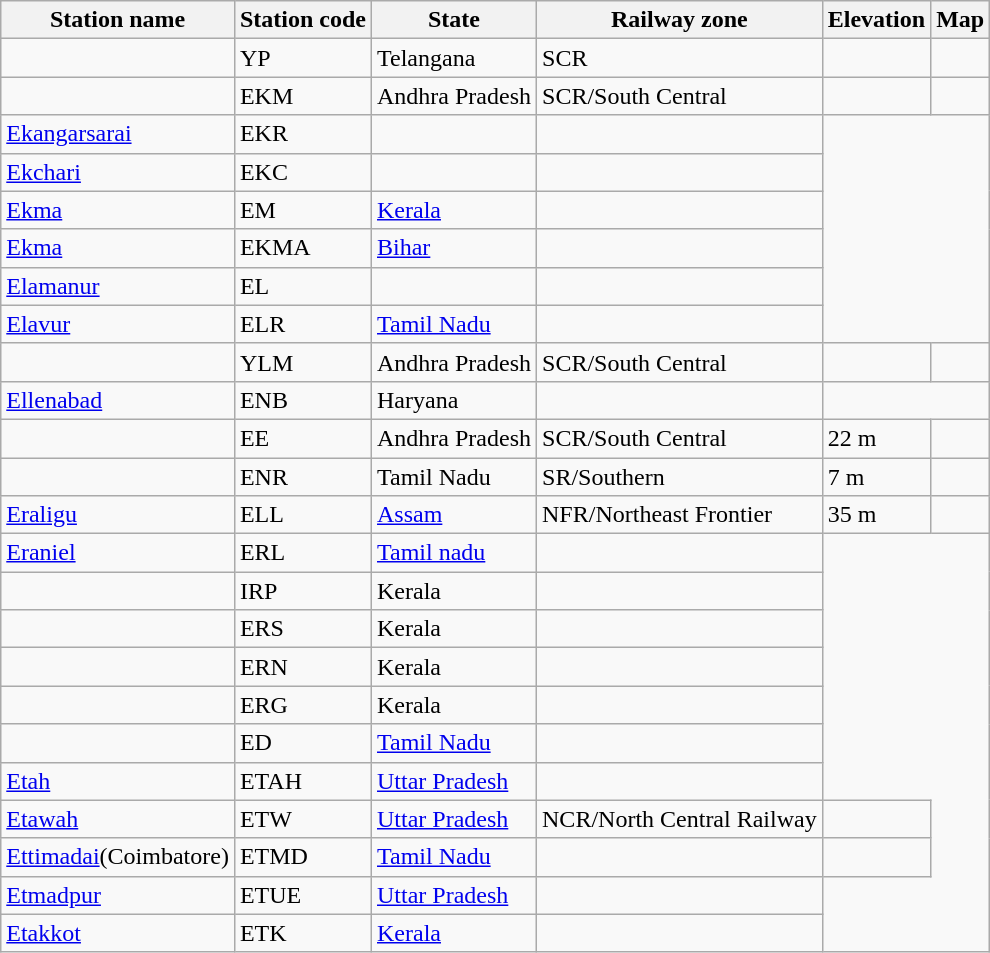<table class="sortable wikitable">
<tr>
<th>Station name</th>
<th>Station code</th>
<th>State</th>
<th>Railway zone</th>
<th>Elevation</th>
<th>Map</th>
</tr>
<tr>
<td></td>
<td>YP</td>
<td>Telangana</td>
<td>SCR</td>
<td></td>
<td></td>
</tr>
<tr>
<td></td>
<td>EKM</td>
<td>Andhra Pradesh</td>
<td>SCR/South Central</td>
<td></td>
<td></td>
</tr>
<tr>
<td><a href='#'>Ekangarsarai</a></td>
<td>EKR</td>
<td></td>
<td></td>
</tr>
<tr>
<td><a href='#'>Ekchari</a></td>
<td>EKC</td>
<td></td>
<td></td>
</tr>
<tr>
<td><a href='#'>Ekma</a></td>
<td>EM</td>
<td><a href='#'>Kerala</a></td>
<td></td>
</tr>
<tr>
<td><a href='#'>Ekma</a></td>
<td>EKMA</td>
<td><a href='#'>Bihar</a></td>
<td></td>
</tr>
<tr>
<td><a href='#'>Elamanur</a></td>
<td>EL</td>
<td></td>
<td></td>
</tr>
<tr>
<td><a href='#'>Elavur</a></td>
<td>ELR</td>
<td><a href='#'>Tamil Nadu</a></td>
<td></td>
</tr>
<tr>
<td></td>
<td>YLM</td>
<td>Andhra Pradesh</td>
<td>SCR/South Central</td>
<td></td>
<td></td>
</tr>
<tr>
<td><a href='#'>Ellenabad</a></td>
<td>ENB</td>
<td>Haryana</td>
<td></td>
</tr>
<tr>
<td></td>
<td>EE</td>
<td>Andhra Pradesh</td>
<td>SCR/South Central</td>
<td>22 m</td>
<td></td>
</tr>
<tr>
<td></td>
<td>ENR</td>
<td>Tamil Nadu</td>
<td>SR/Southern</td>
<td>7 m</td>
<td></td>
</tr>
<tr>
<td><a href='#'>Eraligu</a></td>
<td>ELL</td>
<td><a href='#'>Assam</a></td>
<td>NFR/Northeast Frontier</td>
<td>35 m</td>
<td></td>
</tr>
<tr>
<td><a href='#'>Eraniel</a></td>
<td>ERL</td>
<td><a href='#'>Tamil nadu</a></td>
<td></td>
</tr>
<tr>
<td></td>
<td>IRP</td>
<td>Kerala</td>
<td></td>
</tr>
<tr>
<td></td>
<td>ERS</td>
<td>Kerala</td>
<td></td>
</tr>
<tr>
<td></td>
<td>ERN</td>
<td>Kerala</td>
<td></td>
</tr>
<tr>
<td></td>
<td>ERG</td>
<td>Kerala</td>
<td></td>
</tr>
<tr>
<td></td>
<td>ED</td>
<td><a href='#'>Tamil Nadu</a></td>
<td></td>
</tr>
<tr>
<td><a href='#'>Etah</a></td>
<td>ETAH</td>
<td><a href='#'>Uttar Pradesh</a></td>
<td></td>
</tr>
<tr>
<td><a href='#'>Etawah</a></td>
<td>ETW</td>
<td><a href='#'>Uttar Pradesh</a></td>
<td>NCR/North Central Railway</td>
<td></td>
</tr>
<tr>
<td><a href='#'>Ettimadai</a>(Coimbatore)</td>
<td>ETMD</td>
<td><a href='#'>Tamil Nadu</a></td>
<td></td>
<td></td>
</tr>
<tr>
<td><a href='#'>Etmadpur</a></td>
<td>ETUE</td>
<td><a href='#'>Uttar Pradesh</a></td>
<td></td>
</tr>
<tr>
<td><a href='#'>Etakkot</a></td>
<td>ETK</td>
<td><a href='#'>Kerala</a></td>
<td></td>
</tr>
</table>
